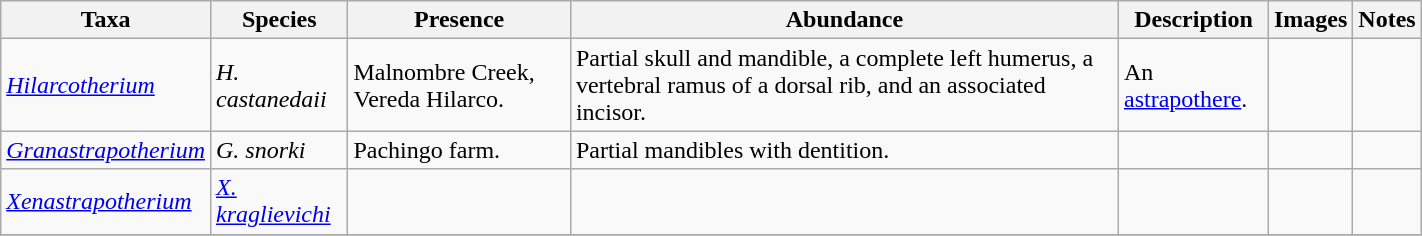<table class="wikitable sortable" align="center" width="75%">
<tr>
<th>Taxa</th>
<th>Species</th>
<th>Presence</th>
<th>Abundance</th>
<th>Description</th>
<th>Images</th>
<th>Notes</th>
</tr>
<tr>
<td><em><a href='#'>Hilarcotherium</a></em></td>
<td><em>H. castanedaii</em></td>
<td>Malnombre Creek, Vereda Hilarco.</td>
<td>Partial skull and mandible, a complete left humerus, a vertebral ramus of a dorsal rib, and an associated incisor.</td>
<td>An <a href='#'>astrapothere</a>.</td>
<td></td>
<td></td>
</tr>
<tr>
<td><em><a href='#'>Granastrapotherium</a></em></td>
<td><em>G. snorki</em></td>
<td>Pachingo farm.</td>
<td>Partial mandibles with dentition.</td>
<td></td>
<td></td>
<td></td>
</tr>
<tr>
<td><em><a href='#'>Xenastrapotherium</a></em></td>
<td><em><a href='#'>X. kraglievichi</a></em></td>
<td></td>
<td></td>
<td></td>
<td></td>
<td></td>
</tr>
<tr>
</tr>
</table>
